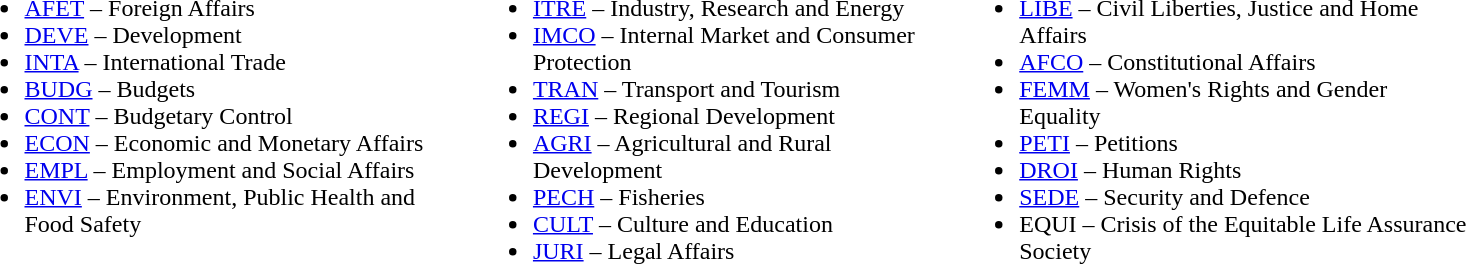<table border="0" width="80%">
<tr ---- valign="top">
<td><br><ul><li><a href='#'>AFET</a> – Foreign Affairs</li><li><a href='#'>DEVE</a> – Development</li><li><a href='#'>INTA</a> – International Trade</li><li><a href='#'>BUDG</a> – Budgets</li><li><a href='#'>CONT</a> – Budgetary Control</li><li><a href='#'>ECON</a> – Economic and Monetary Affairs</li><li><a href='#'>EMPL</a> – Employment and Social Affairs</li><li><a href='#'>ENVI</a> – Environment, Public Health and Food Safety</li></ul></td>
<td><br><ul><li><a href='#'>ITRE</a> – Industry, Research and Energy</li><li><a href='#'>IMCO</a> – Internal Market and Consumer Protection</li><li><a href='#'>TRAN</a> – Transport and Tourism</li><li><a href='#'>REGI</a> – Regional Development</li><li><a href='#'>AGRI</a> – Agricultural and Rural Development</li><li><a href='#'>PECH</a> – Fisheries</li><li><a href='#'>CULT</a> – Culture and Education</li><li><a href='#'>JURI</a> – Legal Affairs</li></ul></td>
<td><br><ul><li><a href='#'>LIBE</a> – Civil Liberties, Justice and Home Affairs</li><li><a href='#'>AFCO</a> – Constitutional Affairs</li><li><a href='#'>FEMM</a> – Women's Rights and Gender Equality</li><li><a href='#'>PETI</a> – Petitions</li><li><a href='#'>DROI</a> – Human Rights</li><li><a href='#'>SEDE</a> – Security and Defence</li><li>EQUI – Crisis of the Equitable Life Assurance Society</li></ul></td>
</tr>
</table>
